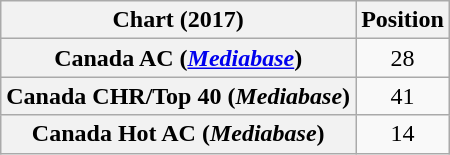<table class="wikitable sortable plainrowheaders" style="text-align:center;">
<tr>
<th scope="col">Chart (2017)</th>
<th scope="col">Position</th>
</tr>
<tr>
<th scope="row">Canada AC (<em><a href='#'>Mediabase</a></em>)</th>
<td>28</td>
</tr>
<tr>
<th scope="row">Canada CHR/Top 40 (<em>Mediabase</em>)</th>
<td>41</td>
</tr>
<tr>
<th scope="row">Canada Hot AC (<em>Mediabase</em>)</th>
<td>14</td>
</tr>
</table>
